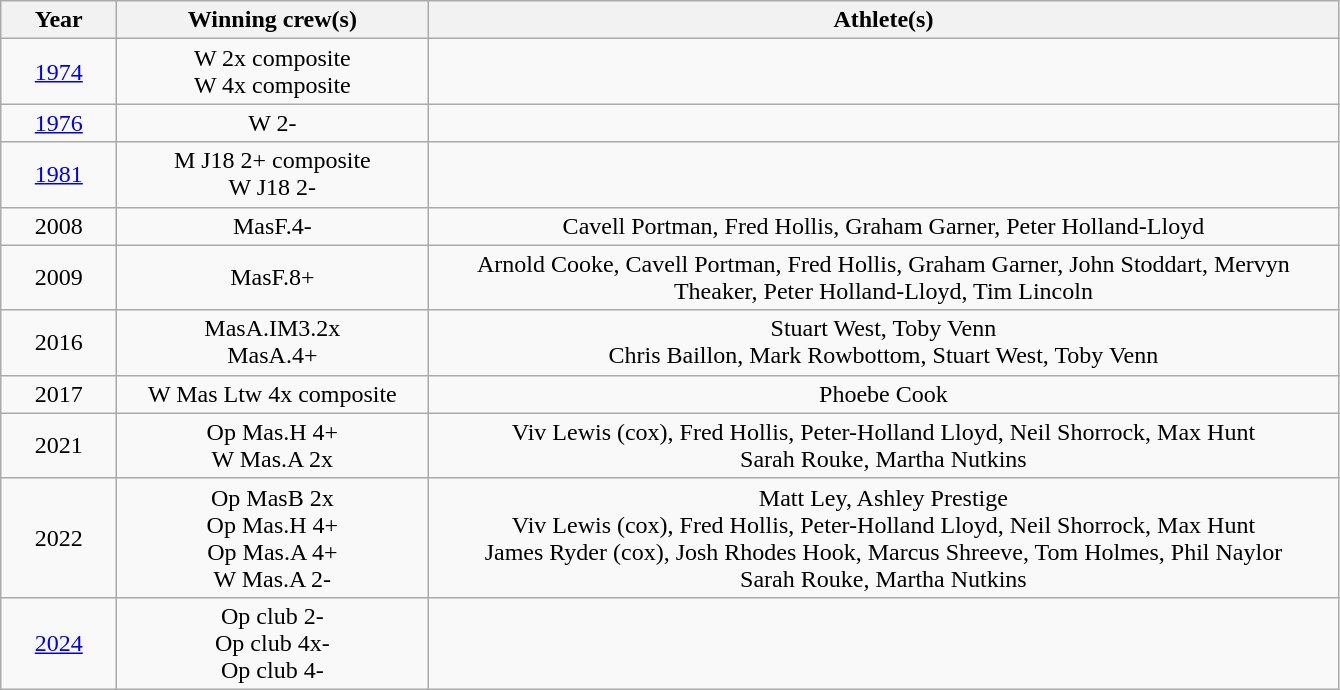<table class="wikitable" style="text-align:center">
<tr>
<th width=70>Year</th>
<th width=200>Winning crew(s)</th>
<th width=600>Athlete(s)</th>
</tr>
<tr>
<td><a href='#'>1974</a></td>
<td>W 2x composite<br>W 4x composite</td>
<td></td>
</tr>
<tr>
<td><a href='#'>1976</a></td>
<td>W 2-</td>
<td></td>
</tr>
<tr>
<td><a href='#'>1981</a></td>
<td>M J18 2+ composite<br>W J18 2-</td>
<td></td>
</tr>
<tr>
<td>2008</td>
<td>MasF.4-</td>
<td>Cavell Portman, Fred Hollis, Graham Garner, Peter Holland-Lloyd</td>
</tr>
<tr>
<td>2009</td>
<td>MasF.8+</td>
<td>Arnold Cooke, Cavell Portman, Fred Hollis, Graham Garner, John Stoddart, Mervyn Theaker, Peter Holland-Lloyd, Tim Lincoln</td>
</tr>
<tr>
<td>2016</td>
<td>MasA.IM3.2x<br> MasA.4+</td>
<td>Stuart West, Toby Venn<br>Chris Baillon, Mark Rowbottom, Stuart West, Toby Venn</td>
</tr>
<tr>
<td>2017</td>
<td>W Mas Ltw 4x composite</td>
<td>Phoebe Cook</td>
</tr>
<tr>
<td>2021</td>
<td>Op Mas.H 4+<br>W Mas.A 2x</td>
<td>Viv Lewis (cox), Fred Hollis, Peter-Holland Lloyd, Neil Shorrock, Max Hunt<br>Sarah Rouke, Martha Nutkins</td>
</tr>
<tr>
<td>2022</td>
<td>Op MasB 2x<br>Op Mas.H 4+<br>Op Mas.A 4+<br>W Mas.A 2-</td>
<td>Matt Ley, Ashley Prestige<br>Viv Lewis (cox), Fred Hollis, Peter-Holland Lloyd, Neil Shorrock, Max Hunt<br>James Ryder (cox), Josh Rhodes Hook, Marcus Shreeve, Tom Holmes, Phil Naylor<br>Sarah Rouke, Martha Nutkins</td>
</tr>
<tr>
<td><a href='#'>2024</a></td>
<td>Op club 2-<br>Op club 4x-<br>Op club 4-</td>
</tr>
</table>
